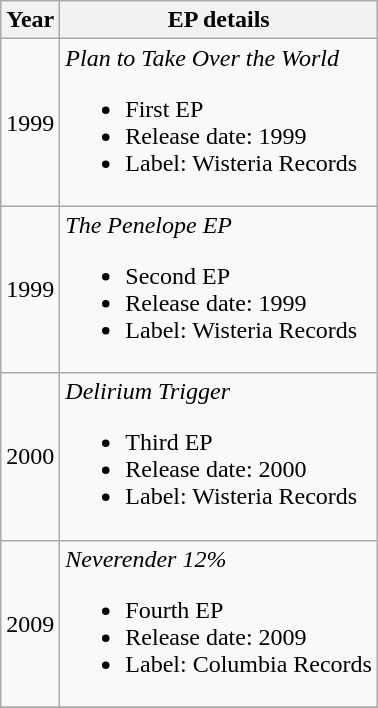<table class="wikitable" style="text-align:center;">
<tr>
<th>Year</th>
<th>EP details</th>
</tr>
<tr>
<td>1999</td>
<td align="left"><em>Plan to Take Over the World</em><br><div><ul><li>First EP</li><li>Release date: 1999</li><li>Label: Wisteria Records</div></li></ul></td>
</tr>
<tr>
<td>1999</td>
<td align="left"><em>The Penelope EP</em><br><div><ul><li>Second EP</li><li>Release date: 1999</li><li>Label: Wisteria Records</div></li></ul></td>
</tr>
<tr>
<td>2000</td>
<td align="left"><em>Delirium Trigger</em><br><div><ul><li>Third EP</li><li>Release date: 2000</li><li>Label: Wisteria Records</div></li></ul></td>
</tr>
<tr>
<td>2009</td>
<td align="left"><em>Neverender 12%</em><br><div><ul><li>Fourth EP</li><li>Release date: 2009</li><li>Label: Columbia Records</div></li></ul></td>
</tr>
<tr>
</tr>
</table>
